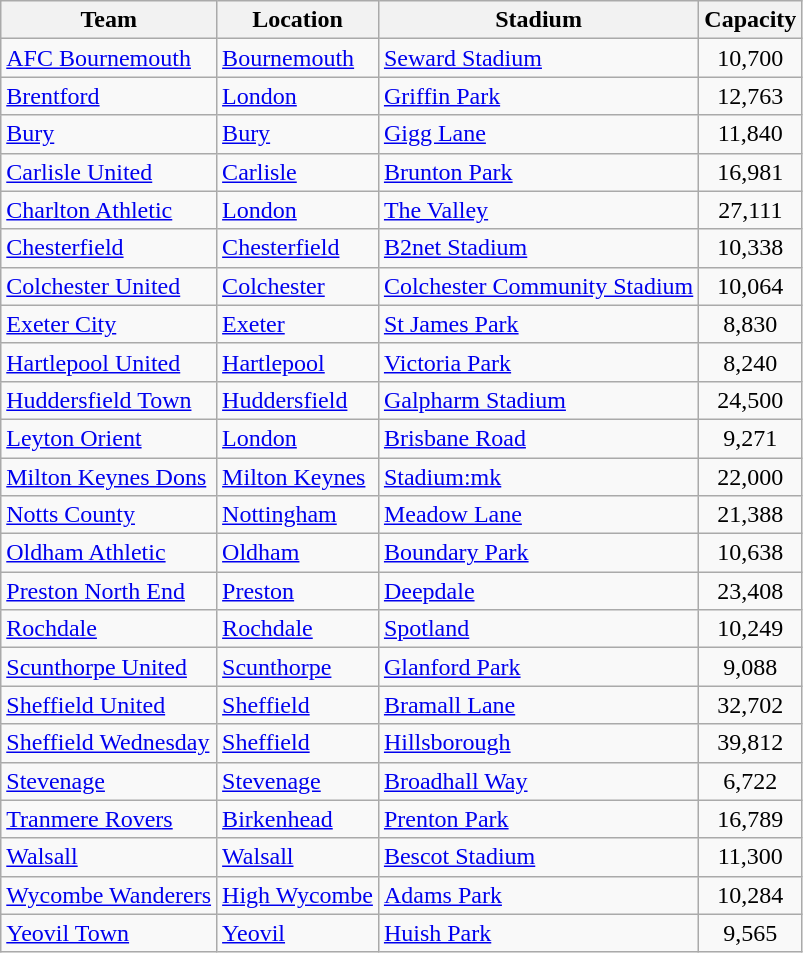<table class="wikitable sortable">
<tr>
<th>Team</th>
<th>Location</th>
<th>Stadium</th>
<th>Capacity</th>
</tr>
<tr>
<td><a href='#'>AFC Bournemouth</a></td>
<td><a href='#'>Bournemouth</a></td>
<td><a href='#'>Seward Stadium</a></td>
<td style="text-align:center;">10,700</td>
</tr>
<tr>
<td><a href='#'>Brentford</a></td>
<td><a href='#'>London</a></td>
<td><a href='#'>Griffin Park</a></td>
<td style="text-align:center;">12,763</td>
</tr>
<tr>
<td><a href='#'>Bury</a></td>
<td><a href='#'>Bury</a></td>
<td><a href='#'>Gigg Lane</a></td>
<td style="text-align:center;">11,840</td>
</tr>
<tr>
<td><a href='#'>Carlisle United</a></td>
<td><a href='#'>Carlisle</a></td>
<td><a href='#'>Brunton Park</a></td>
<td style="text-align:center;">16,981</td>
</tr>
<tr>
<td><a href='#'>Charlton Athletic</a></td>
<td><a href='#'>London</a></td>
<td><a href='#'>The Valley</a></td>
<td style="text-align:center;">27,111</td>
</tr>
<tr>
<td><a href='#'>Chesterfield</a></td>
<td><a href='#'>Chesterfield</a></td>
<td><a href='#'>B2net Stadium</a></td>
<td style="text-align:center;">10,338</td>
</tr>
<tr>
<td><a href='#'>Colchester United</a></td>
<td><a href='#'>Colchester</a></td>
<td><a href='#'>Colchester Community Stadium</a></td>
<td style="text-align:center;">10,064</td>
</tr>
<tr>
<td><a href='#'>Exeter City</a></td>
<td><a href='#'>Exeter</a></td>
<td><a href='#'>St James Park</a></td>
<td style="text-align:center;">8,830</td>
</tr>
<tr>
<td><a href='#'>Hartlepool United</a></td>
<td><a href='#'>Hartlepool</a></td>
<td><a href='#'>Victoria Park</a></td>
<td style="text-align:center;">8,240</td>
</tr>
<tr>
<td><a href='#'>Huddersfield Town</a></td>
<td><a href='#'>Huddersfield</a></td>
<td><a href='#'>Galpharm Stadium</a></td>
<td style="text-align:center;">24,500</td>
</tr>
<tr>
<td><a href='#'>Leyton Orient</a></td>
<td><a href='#'>London</a></td>
<td><a href='#'>Brisbane Road</a></td>
<td style="text-align:center;">9,271</td>
</tr>
<tr>
<td><a href='#'>Milton Keynes Dons</a></td>
<td><a href='#'>Milton Keynes</a></td>
<td><a href='#'>Stadium:mk</a></td>
<td style="text-align:center;">22,000</td>
</tr>
<tr>
<td><a href='#'>Notts County</a></td>
<td><a href='#'>Nottingham</a></td>
<td><a href='#'>Meadow Lane</a></td>
<td style="text-align:center;">21,388</td>
</tr>
<tr>
<td><a href='#'>Oldham Athletic</a></td>
<td><a href='#'>Oldham</a></td>
<td><a href='#'>Boundary Park</a></td>
<td style="text-align:center;">10,638</td>
</tr>
<tr>
<td><a href='#'>Preston North End</a></td>
<td><a href='#'>Preston</a></td>
<td><a href='#'>Deepdale</a></td>
<td style="text-align:center;">23,408</td>
</tr>
<tr>
<td><a href='#'>Rochdale</a></td>
<td><a href='#'>Rochdale</a></td>
<td><a href='#'>Spotland</a></td>
<td style="text-align:center;">10,249</td>
</tr>
<tr>
<td><a href='#'>Scunthorpe United</a></td>
<td><a href='#'>Scunthorpe</a></td>
<td><a href='#'>Glanford Park</a></td>
<td style="text-align:center;">9,088</td>
</tr>
<tr>
<td><a href='#'>Sheffield United</a></td>
<td><a href='#'>Sheffield</a></td>
<td><a href='#'>Bramall Lane</a></td>
<td style="text-align:center;">32,702</td>
</tr>
<tr>
<td><a href='#'>Sheffield Wednesday</a></td>
<td><a href='#'>Sheffield</a></td>
<td><a href='#'>Hillsborough</a></td>
<td style="text-align:center;">39,812</td>
</tr>
<tr>
<td><a href='#'>Stevenage</a></td>
<td><a href='#'>Stevenage</a></td>
<td><a href='#'>Broadhall Way</a></td>
<td style="text-align:center;">6,722</td>
</tr>
<tr>
<td><a href='#'>Tranmere Rovers</a></td>
<td><a href='#'>Birkenhead</a></td>
<td><a href='#'>Prenton Park</a></td>
<td style="text-align:center;">16,789</td>
</tr>
<tr>
<td><a href='#'>Walsall</a></td>
<td><a href='#'>Walsall</a></td>
<td><a href='#'>Bescot Stadium</a></td>
<td style="text-align:center;">11,300</td>
</tr>
<tr>
<td><a href='#'>Wycombe Wanderers</a></td>
<td><a href='#'>High Wycombe</a></td>
<td><a href='#'>Adams Park</a></td>
<td style="text-align:center;">10,284</td>
</tr>
<tr>
<td><a href='#'>Yeovil Town</a></td>
<td><a href='#'>Yeovil</a></td>
<td><a href='#'>Huish Park</a></td>
<td style="text-align:center;">9,565</td>
</tr>
</table>
